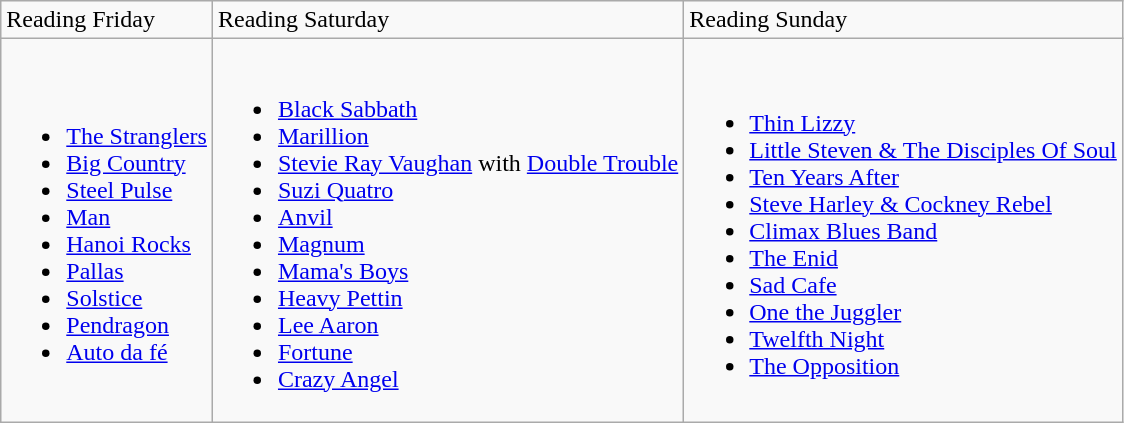<table class="wikitable">
<tr>
<td>Reading Friday</td>
<td>Reading Saturday</td>
<td>Reading Sunday</td>
</tr>
<tr>
<td><br><ul><li><a href='#'>The Stranglers</a></li><li><a href='#'>Big Country</a></li><li><a href='#'>Steel Pulse</a></li><li><a href='#'>Man</a></li><li><a href='#'>Hanoi Rocks</a></li><li><a href='#'>Pallas</a></li><li><a href='#'>Solstice</a></li><li><a href='#'>Pendragon</a></li><li><a href='#'>Auto da fé</a></li></ul></td>
<td><br><ul><li><a href='#'>Black Sabbath</a></li><li><a href='#'>Marillion</a></li><li><a href='#'>Stevie Ray Vaughan</a> with <a href='#'>Double Trouble</a></li><li><a href='#'>Suzi Quatro</a></li><li><a href='#'>Anvil</a></li><li><a href='#'>Magnum</a></li><li><a href='#'>Mama's Boys</a></li><li><a href='#'>Heavy Pettin</a></li><li><a href='#'>Lee Aaron</a></li><li><a href='#'>Fortune</a></li><li><a href='#'>Crazy Angel</a></li></ul></td>
<td><br><ul><li><a href='#'>Thin Lizzy</a></li><li><a href='#'>Little Steven & The Disciples Of Soul</a></li><li><a href='#'>Ten Years After</a></li><li><a href='#'>Steve Harley & Cockney Rebel</a></li><li><a href='#'>Climax Blues Band</a></li><li><a href='#'>The Enid</a></li><li><a href='#'>Sad Cafe</a></li><li><a href='#'>One the Juggler</a></li><li><a href='#'>Twelfth Night</a></li><li><a href='#'>The Opposition</a></li></ul></td>
</tr>
</table>
